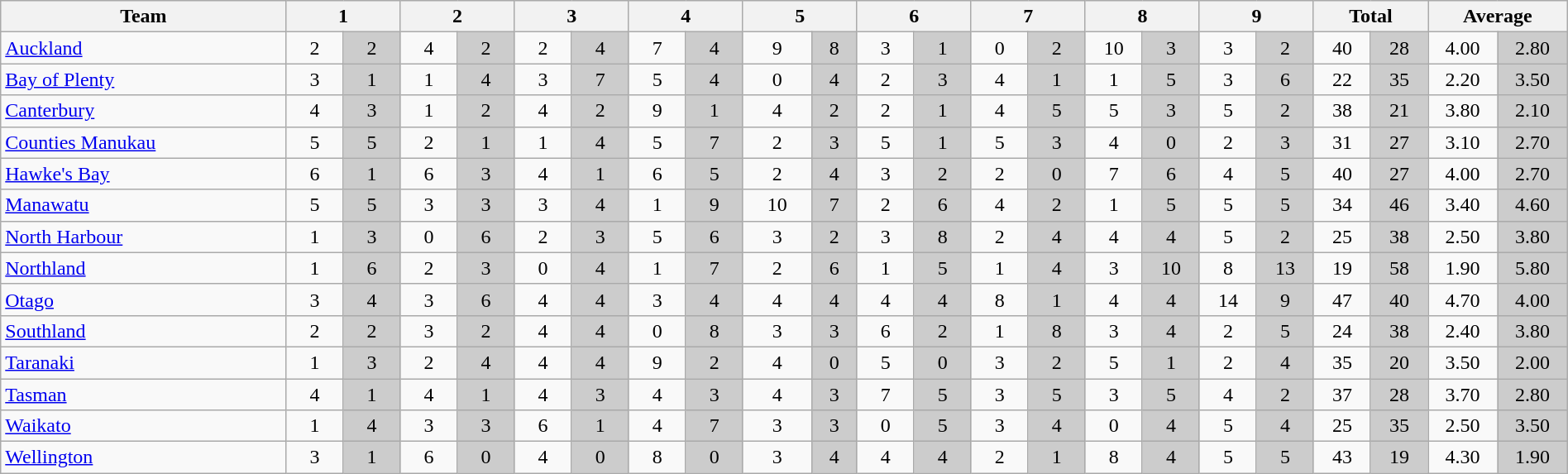<table class="wikitable" style="text-align:center;width:100%">
<tr>
<th style="width:10%">Team</th>
<th style="width:4%" colspan=2>1</th>
<th style="width:4%" colspan=2>2</th>
<th style="width:4%" colspan=2>3</th>
<th style="width:4%" colspan=2>4</th>
<th style="width:4%" colspan=2>5</th>
<th style="width:4%" colspan=2>6</th>
<th style="width:4%" colspan=2>7</th>
<th style="width:4%" colspan=2>8</th>
<th style="width:4%" colspan=2>9</th>
<th style="width:4%" colspan=2>Total</th>
<th style="width:4%" colspan=2>Average</th>
</tr>
<tr>
<td style="text-align:left"><a href='#'>Auckland</a></td>
<td>2</td>
<td style="background:#ccc">2</td>
<td>4</td>
<td style="background:#ccc">2</td>
<td>2</td>
<td style="background:#ccc">4</td>
<td>7</td>
<td style="background:#ccc">4</td>
<td>9</td>
<td style="background:#ccc">8</td>
<td>3</td>
<td style="background:#ccc">1</td>
<td>0</td>
<td style="background:#ccc">2</td>
<td>10</td>
<td style="background:#ccc">3</td>
<td>3</td>
<td style="background:#ccc">2</td>
<td>40</td>
<td style="background:#ccc">28</td>
<td>4.00</td>
<td style="background:#ccc">2.80</td>
</tr>
<tr>
<td style="text-align:left"><a href='#'>Bay of Plenty</a></td>
<td>3</td>
<td style="background:#ccc">1</td>
<td>1</td>
<td style="background:#ccc">4</td>
<td>3</td>
<td style="background:#ccc">7</td>
<td>5</td>
<td style="background:#ccc">4</td>
<td>0</td>
<td style="background:#ccc">4</td>
<td>2</td>
<td style="background:#ccc">3</td>
<td>4</td>
<td style="background:#ccc">1</td>
<td>1</td>
<td style="background:#ccc">5</td>
<td>3</td>
<td style="background:#ccc">6</td>
<td>22</td>
<td style="background:#ccc">35</td>
<td>2.20</td>
<td style="background:#ccc">3.50</td>
</tr>
<tr>
<td style="text-align:left"><a href='#'>Canterbury</a></td>
<td>4</td>
<td style="background:#ccc">3</td>
<td>1</td>
<td style="background:#ccc">2</td>
<td>4</td>
<td style="background:#ccc">2</td>
<td>9</td>
<td style="background:#ccc">1</td>
<td>4</td>
<td style="background:#ccc">2</td>
<td>2</td>
<td style="background:#ccc">1</td>
<td>4</td>
<td style="background:#ccc">5</td>
<td>5</td>
<td style="background:#ccc">3</td>
<td>5</td>
<td style="background:#ccc">2</td>
<td>38</td>
<td style="background:#ccc">21</td>
<td>3.80</td>
<td style="background:#ccc">2.10</td>
</tr>
<tr>
<td style="text-align:left"><a href='#'>Counties Manukau</a></td>
<td>5</td>
<td style="background:#ccc">5</td>
<td>2</td>
<td style="background:#ccc">1</td>
<td>1</td>
<td style="background:#ccc">4</td>
<td>5</td>
<td style="background:#ccc">7</td>
<td>2</td>
<td style="background:#ccc">3</td>
<td>5</td>
<td style="background:#ccc">1</td>
<td>5</td>
<td style="background:#ccc">3</td>
<td>4</td>
<td style="background:#ccc">0</td>
<td>2</td>
<td style="background:#ccc">3</td>
<td>31</td>
<td style="background:#ccc">27</td>
<td>3.10</td>
<td style="background:#ccc">2.70</td>
</tr>
<tr>
<td style="text-align:left"><a href='#'>Hawke's Bay</a></td>
<td>6</td>
<td style="background:#ccc">1</td>
<td>6</td>
<td style="background:#ccc">3</td>
<td>4</td>
<td style="background:#ccc">1</td>
<td>6</td>
<td style="background:#ccc">5</td>
<td>2</td>
<td style="background:#ccc">4</td>
<td>3</td>
<td style="background:#ccc">2</td>
<td>2</td>
<td style="background:#ccc">0</td>
<td>7</td>
<td style="background:#ccc">6</td>
<td>4</td>
<td style="background:#ccc">5</td>
<td>40</td>
<td style="background:#ccc">27</td>
<td>4.00</td>
<td style="background:#ccc">2.70</td>
</tr>
<tr>
<td style="text-align:left"><a href='#'>Manawatu</a></td>
<td>5</td>
<td style="background:#ccc">5</td>
<td>3</td>
<td style="background:#ccc">3</td>
<td>3</td>
<td style="background:#ccc">4</td>
<td>1</td>
<td style="background:#ccc">9</td>
<td>10</td>
<td style="background:#ccc">7</td>
<td>2</td>
<td style="background:#ccc">6</td>
<td>4</td>
<td style="background:#ccc">2</td>
<td>1</td>
<td style="background:#ccc">5</td>
<td>5</td>
<td style="background:#ccc">5</td>
<td>34</td>
<td style="background:#ccc">46</td>
<td>3.40</td>
<td style="background:#ccc">4.60</td>
</tr>
<tr>
<td style="text-align:left"><a href='#'>North Harbour</a></td>
<td>1</td>
<td style="background:#ccc">3</td>
<td>0</td>
<td style="background:#ccc">6</td>
<td>2</td>
<td style="background:#ccc">3</td>
<td>5</td>
<td style="background:#ccc">6</td>
<td>3</td>
<td style="background:#ccc">2</td>
<td>3</td>
<td style="background:#ccc">8</td>
<td>2</td>
<td style="background:#ccc">4</td>
<td>4</td>
<td style="background:#ccc">4</td>
<td>5</td>
<td style="background:#ccc">2</td>
<td>25</td>
<td style="background:#ccc">38</td>
<td>2.50</td>
<td style="background:#ccc">3.80</td>
</tr>
<tr>
<td style="text-align:left"><a href='#'>Northland</a></td>
<td>1</td>
<td style="background:#ccc">6</td>
<td>2</td>
<td style="background:#ccc">3</td>
<td>0</td>
<td style="background:#ccc">4</td>
<td>1</td>
<td style="background:#ccc">7</td>
<td>2</td>
<td style="background:#ccc">6</td>
<td>1</td>
<td style="background:#ccc">5</td>
<td>1</td>
<td style="background:#ccc">4</td>
<td>3</td>
<td style="background:#ccc">10</td>
<td>8</td>
<td style="background:#ccc">13</td>
<td>19</td>
<td style="background:#ccc">58</td>
<td>1.90</td>
<td style="background:#ccc">5.80</td>
</tr>
<tr>
<td style="text-align:left"><a href='#'>Otago</a></td>
<td>3</td>
<td style="background:#ccc">4</td>
<td>3</td>
<td style="background:#ccc">6</td>
<td>4</td>
<td style="background:#ccc">4</td>
<td>3</td>
<td style="background:#ccc">4</td>
<td>4</td>
<td style="background:#ccc">4</td>
<td>4</td>
<td style="background:#ccc">4</td>
<td>8</td>
<td style="background:#ccc">1</td>
<td>4</td>
<td style="background:#ccc">4</td>
<td>14</td>
<td style="background:#ccc">9</td>
<td>47</td>
<td style="background:#ccc">40</td>
<td>4.70</td>
<td style="background:#ccc">4.00</td>
</tr>
<tr>
<td style="text-align:left"><a href='#'>Southland</a></td>
<td>2</td>
<td style="background:#ccc">2</td>
<td>3</td>
<td style="background:#ccc">2</td>
<td>4</td>
<td style="background:#ccc">4</td>
<td>0</td>
<td style="background:#ccc">8</td>
<td>3</td>
<td style="background:#ccc">3</td>
<td>6</td>
<td style="background:#ccc">2</td>
<td>1</td>
<td style="background:#ccc">8</td>
<td>3</td>
<td style="background:#ccc">4</td>
<td>2</td>
<td style="background:#ccc">5</td>
<td>24</td>
<td style="background:#ccc">38</td>
<td>2.40</td>
<td style="background:#ccc">3.80</td>
</tr>
<tr>
<td style="text-align:left"><a href='#'>Taranaki</a></td>
<td>1</td>
<td style="background:#ccc">3</td>
<td>2</td>
<td style="background:#ccc">4</td>
<td>4</td>
<td style="background:#ccc">4</td>
<td>9</td>
<td style="background:#ccc">2</td>
<td>4</td>
<td style="background:#ccc">0</td>
<td>5</td>
<td style="background:#ccc">0</td>
<td>3</td>
<td style="background:#ccc">2</td>
<td>5</td>
<td style="background:#ccc">1</td>
<td>2</td>
<td style="background:#ccc">4</td>
<td>35</td>
<td style="background:#ccc">20</td>
<td>3.50</td>
<td style="background:#ccc">2.00</td>
</tr>
<tr>
<td style="text-align:left"><a href='#'>Tasman</a></td>
<td>4</td>
<td style="background:#ccc">1</td>
<td>4</td>
<td style="background:#ccc">1</td>
<td>4</td>
<td style="background:#ccc">3</td>
<td>4</td>
<td style="background:#ccc">3</td>
<td>4</td>
<td style="background:#ccc">3</td>
<td>7</td>
<td style="background:#ccc">5</td>
<td>3</td>
<td style="background:#ccc">5</td>
<td>3</td>
<td style="background:#ccc">5</td>
<td>4</td>
<td style="background:#ccc">2</td>
<td>37</td>
<td style="background:#ccc">28</td>
<td>3.70</td>
<td style="background:#ccc">2.80</td>
</tr>
<tr>
<td style="text-align:left"><a href='#'>Waikato</a></td>
<td>1</td>
<td style="background:#ccc">4</td>
<td>3</td>
<td style="background:#ccc">3</td>
<td>6</td>
<td style="background:#ccc">1</td>
<td>4</td>
<td style="background:#ccc">7</td>
<td>3</td>
<td style="background:#ccc">3</td>
<td>0</td>
<td style="background:#ccc">5</td>
<td>3</td>
<td style="background:#ccc">4</td>
<td>0</td>
<td style="background:#ccc">4</td>
<td>5</td>
<td style="background:#ccc">4</td>
<td>25</td>
<td style="background:#ccc">35</td>
<td>2.50</td>
<td style="background:#ccc">3.50</td>
</tr>
<tr>
<td style="text-align:left"><a href='#'>Wellington</a></td>
<td>3</td>
<td style="background:#ccc">1</td>
<td>6</td>
<td style="background:#ccc">0</td>
<td>4</td>
<td style="background:#ccc">0</td>
<td>8</td>
<td style="background:#ccc">0</td>
<td>3</td>
<td style="background:#ccc">4</td>
<td>4</td>
<td style="background:#ccc">4</td>
<td>2</td>
<td style="background:#ccc">1</td>
<td>8</td>
<td style="background:#ccc">4</td>
<td>5</td>
<td style="background:#ccc">5</td>
<td>43</td>
<td style="background:#ccc">19</td>
<td>4.30</td>
<td style="background:#ccc">1.90</td>
</tr>
</table>
